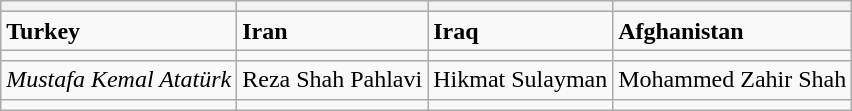<table class="wikitable">
<tr>
<th></th>
<th></th>
<th></th>
<th></th>
</tr>
<tr>
<td><strong>Turkey</strong></td>
<td><strong>Iran</strong></td>
<td><strong>Iraq</strong></td>
<td><strong>Afghanistan</strong></td>
</tr>
<tr>
<td></td>
<td></td>
<td></td>
<td></td>
</tr>
<tr>
<td><em>Mustafa Kemal Atatürk</em></td>
<td>Reza Shah Pahlavi</td>
<td>Hikmat Sulayman</td>
<td>Mohammed Zahir Shah</td>
</tr>
<tr>
<td></td>
<td></td>
<td></td>
<td></td>
</tr>
</table>
